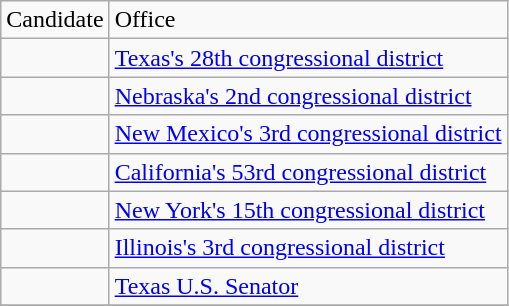<table class="wikitable sortable">
<tr>
<td>Candidate</td>
<td>Office</td>
</tr>
<tr>
<td></td>
<td><a href='#'>Texas's 28th congressional district</a></td>
</tr>
<tr>
<td></td>
<td><a href='#'>Nebraska's 2nd congressional district</a></td>
</tr>
<tr>
<td></td>
<td><a href='#'>New Mexico's 3rd congressional district</a></td>
</tr>
<tr>
<td></td>
<td><a href='#'>California's 53rd congressional district</a></td>
</tr>
<tr>
<td></td>
<td><a href='#'>New York's 15th congressional district</a></td>
</tr>
<tr>
<td></td>
<td><a href='#'>Illinois's 3rd congressional district</a></td>
</tr>
<tr>
<td></td>
<td><a href='#'>Texas U.S. Senator</a></td>
</tr>
<tr>
</tr>
</table>
